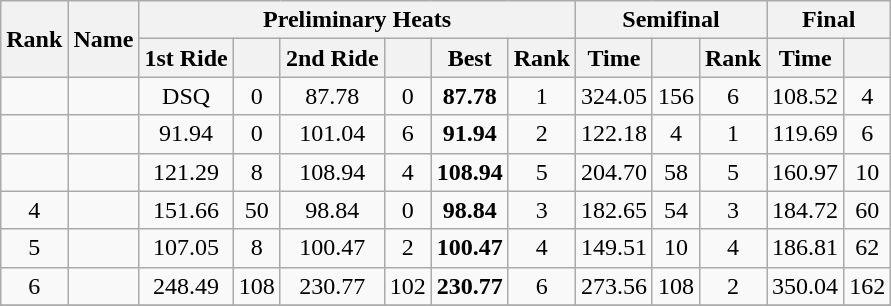<table class="wikitable" style="text-align:center">
<tr>
<th rowspan=2>Rank</th>
<th rowspan=2>Name</th>
<th colspan=6>Preliminary Heats</th>
<th colspan=3>Semifinal</th>
<th colspan=3>Final</th>
</tr>
<tr>
<th>1st Ride</th>
<th></th>
<th>2nd Ride</th>
<th></th>
<th>Best</th>
<th>Rank</th>
<th>Time</th>
<th></th>
<th>Rank</th>
<th>Time</th>
<th></th>
</tr>
<tr>
<td></td>
<td align=left></td>
<td>DSQ</td>
<td>0</td>
<td>87.78</td>
<td>0</td>
<td><strong>87.78</strong></td>
<td>1</td>
<td>324.05</td>
<td>156</td>
<td>6</td>
<td>108.52</td>
<td>4</td>
</tr>
<tr>
<td></td>
<td align=left></td>
<td>91.94</td>
<td>0</td>
<td>101.04</td>
<td>6</td>
<td><strong>91.94</strong></td>
<td>2</td>
<td>122.18</td>
<td>4</td>
<td>1</td>
<td>119.69</td>
<td>6</td>
</tr>
<tr>
<td></td>
<td align=left></td>
<td>121.29</td>
<td>8</td>
<td>108.94</td>
<td>4</td>
<td><strong>108.94</strong></td>
<td>5</td>
<td>204.70</td>
<td>58</td>
<td>5</td>
<td>160.97</td>
<td>10</td>
</tr>
<tr>
<td>4</td>
<td align=left></td>
<td>151.66</td>
<td>50</td>
<td>98.84</td>
<td>0</td>
<td><strong>98.84</strong></td>
<td>3</td>
<td>182.65</td>
<td>54</td>
<td>3</td>
<td>184.72</td>
<td>60</td>
</tr>
<tr>
<td>5</td>
<td align=left></td>
<td>107.05</td>
<td>8</td>
<td>100.47</td>
<td>2</td>
<td><strong>100.47</strong></td>
<td>4</td>
<td>149.51</td>
<td>10</td>
<td>4</td>
<td>186.81</td>
<td>62</td>
</tr>
<tr>
<td>6</td>
<td align=left></td>
<td>248.49</td>
<td>108</td>
<td>230.77</td>
<td>102</td>
<td><strong>230.77</strong></td>
<td>6</td>
<td>273.56</td>
<td>108</td>
<td>2</td>
<td>350.04</td>
<td>162</td>
</tr>
<tr>
</tr>
</table>
